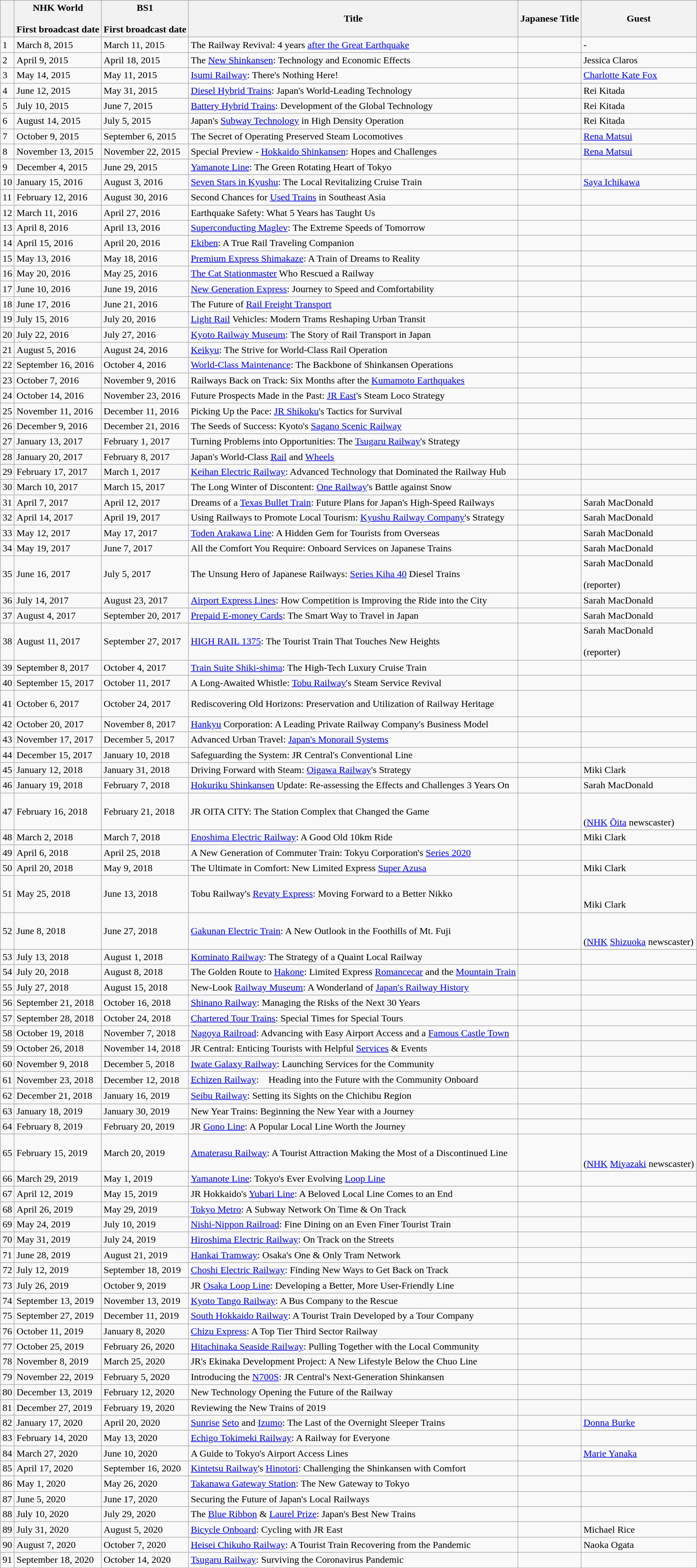<table class="wikitable">
<tr>
<th></th>
<th>NHK World<br><br>First broadcast date</th>
<th>BS1<br><br>First broadcast date</th>
<th>Title</th>
<th>Japanese Title</th>
<th>Guest</th>
</tr>
<tr>
<td>1</td>
<td>March 8, 2015</td>
<td>March 11, 2015</td>
<td>The Railway Revival: 4 years <a href='#'>after the Great Earthquake</a></td>
<td></td>
<td>-</td>
</tr>
<tr>
<td>2</td>
<td>April 9, 2015</td>
<td>April 18, 2015</td>
<td>The <a href='#'>New Shinkansen</a>: Technology and Economic Effects</td>
<td></td>
<td>Jessica Claros</td>
</tr>
<tr>
<td>3</td>
<td>May 14, 2015</td>
<td>May 11, 2015</td>
<td><a href='#'>Isumi Railway</a>: There's Nothing Here!</td>
<td></td>
<td><a href='#'>Charlotte Kate Fox</a></td>
</tr>
<tr>
<td>4</td>
<td>June 12, 2015</td>
<td>May 31, 2015</td>
<td><a href='#'>Diesel Hybrid Trains</a>: Japan's World-Leading Technology</td>
<td></td>
<td>Rei Kitada</td>
</tr>
<tr>
<td>5</td>
<td>July 10, 2015</td>
<td>June 7, 2015</td>
<td><a href='#'>Battery Hybrid Trains</a>: Development of the Global Technology</td>
<td></td>
<td>Rei Kitada</td>
</tr>
<tr>
<td>6</td>
<td>August 14, 2015</td>
<td>July 5, 2015</td>
<td>Japan's <a href='#'>Subway Technology</a> in High Density Operation</td>
<td></td>
<td>Rei Kitada</td>
</tr>
<tr>
<td>7</td>
<td>October 9, 2015</td>
<td>September 6, 2015</td>
<td>The Secret of Operating Preserved Steam Locomotives</td>
<td></td>
<td><a href='#'>Rena Matsui</a></td>
</tr>
<tr>
<td>8</td>
<td>November 13, 2015</td>
<td>November 22, 2015</td>
<td>Special Preview - <a href='#'>Hokkaido Shinkansen</a>: Hopes and Challenges</td>
<td></td>
<td><a href='#'>Rena Matsui</a></td>
</tr>
<tr>
<td>9</td>
<td>December 4, 2015</td>
<td>June 29, 2015</td>
<td><a href='#'>Yamanote Line</a>: The Green Rotating Heart of Tokyo</td>
<td></td>
<td></td>
</tr>
<tr>
<td>10</td>
<td>January 15, 2016</td>
<td>August 3, 2016</td>
<td><a href='#'>Seven Stars in Kyushu</a>: The Local Revitalizing Cruise Train</td>
<td></td>
<td><a href='#'>Saya Ichikawa</a></td>
</tr>
<tr>
<td>11</td>
<td>February 12, 2016</td>
<td>August 30, 2016</td>
<td>Second Chances for <a href='#'>Used Trains</a> in Southeast Asia</td>
<td></td>
<td></td>
</tr>
<tr>
<td>12</td>
<td>March 11, 2016</td>
<td>April 27, 2016</td>
<td>Earthquake Safety: What 5 Years has Taught Us</td>
<td></td>
<td></td>
</tr>
<tr>
<td>13</td>
<td>April 8, 2016</td>
<td>April 13, 2016</td>
<td><a href='#'>Superconducting Maglev</a>: The Extreme Speeds of Tomorrow</td>
<td></td>
<td></td>
</tr>
<tr>
<td>14</td>
<td>April 15, 2016</td>
<td>April 20, 2016</td>
<td><a href='#'>Ekiben</a>: A True Rail Traveling Companion</td>
<td></td>
<td></td>
</tr>
<tr>
<td>15</td>
<td>May 13, 2016</td>
<td>May 18, 2016</td>
<td><a href='#'>Premium Express Shimakaze</a>: A Train of Dreams to Reality</td>
<td></td>
<td></td>
</tr>
<tr>
<td>16</td>
<td>May 20, 2016</td>
<td>May 25, 2016</td>
<td><a href='#'>The Cat Stationmaster</a> Who Rescued a Railway</td>
<td></td>
<td></td>
</tr>
<tr>
<td>17</td>
<td>June 10, 2016</td>
<td>June 19, 2016</td>
<td><a href='#'>New Generation Express</a>: Journey to Speed and Comfortability</td>
<td></td>
<td></td>
</tr>
<tr>
<td>18</td>
<td>June 17, 2016</td>
<td>June 21, 2016</td>
<td>The Future of <a href='#'>Rail Freight Transport</a></td>
<td></td>
<td></td>
</tr>
<tr>
<td>19</td>
<td>July 15, 2016</td>
<td>July 20, 2016</td>
<td><a href='#'>Light Rail</a> Vehicles: Modern Trams Reshaping Urban Transit</td>
<td></td>
<td></td>
</tr>
<tr>
<td>20</td>
<td>July 22, 2016</td>
<td>July 27, 2016</td>
<td><a href='#'>Kyoto Railway Museum</a>: The Story of Rail Transport in Japan</td>
<td></td>
<td></td>
</tr>
<tr>
<td>21</td>
<td>August 5, 2016</td>
<td>August 24, 2016</td>
<td><a href='#'>Keikyu</a>: The Strive for World-Class Rail Operation</td>
<td></td>
<td></td>
</tr>
<tr>
<td>22</td>
<td>September 16, 2016</td>
<td>October 4, 2016</td>
<td><a href='#'>World-Class Maintenance</a>: The Backbone of Shinkansen Operations</td>
<td></td>
<td></td>
</tr>
<tr>
<td>23</td>
<td>October 7, 2016</td>
<td>November 9, 2016</td>
<td>Railways Back on Track: Six Months after the <a href='#'>Kumamoto Earthquakes</a></td>
<td></td>
<td></td>
</tr>
<tr>
<td>24</td>
<td>October 14, 2016</td>
<td>November 23, 2016</td>
<td>Future Prospects Made in the Past: <a href='#'>JR East</a>'s Steam Loco Strategy</td>
<td></td>
<td></td>
</tr>
<tr>
<td>25</td>
<td>November 11, 2016</td>
<td>December 11, 2016</td>
<td>Picking Up the Pace: <a href='#'>JR Shikoku</a>'s Tactics for Survival</td>
<td></td>
<td></td>
</tr>
<tr>
<td>26</td>
<td>December 9, 2016</td>
<td>December 21, 2016</td>
<td>The Seeds of Success: Kyoto's <a href='#'>Sagano Scenic Railway</a></td>
<td></td>
<td></td>
</tr>
<tr>
<td>27</td>
<td>January 13, 2017</td>
<td>February 1, 2017</td>
<td>Turning Problems into Opportunities: The <a href='#'>Tsugaru Railway</a>'s Strategy</td>
<td></td>
<td></td>
</tr>
<tr>
<td>28</td>
<td>January 20, 2017</td>
<td>February 8, 2017</td>
<td>Japan's World-Class <a href='#'>Rail</a> and <a href='#'>Wheels</a></td>
<td></td>
<td></td>
</tr>
<tr>
<td>29</td>
<td>February 17, 2017</td>
<td>March 1, 2017</td>
<td><a href='#'>Keihan Electric Railway</a>: Advanced Technology that Dominated the Railway Hub</td>
<td></td>
<td></td>
</tr>
<tr>
<td>30</td>
<td>March 10, 2017</td>
<td>March 15, 2017</td>
<td>The Long Winter of Discontent: <a href='#'>One Railway</a>'s Battle against Snow</td>
<td></td>
<td></td>
</tr>
<tr>
<td>31</td>
<td>April 7, 2017</td>
<td>April 12, 2017</td>
<td>Dreams of a <a href='#'>Texas Bullet Train</a>: Future Plans for Japan's High-Speed Railways</td>
<td></td>
<td>Sarah MacDonald</td>
</tr>
<tr>
<td>32</td>
<td>April 14, 2017</td>
<td>April 19, 2017</td>
<td>Using Railways to Promote Local Tourism: <a href='#'>Kyushu Railway Company</a>'s Strategy</td>
<td></td>
<td>Sarah MacDonald</td>
</tr>
<tr>
<td>33</td>
<td>May 12, 2017</td>
<td>May 17, 2017</td>
<td><a href='#'>Toden Arakawa Line</a>: A Hidden Gem for Tourists from Overseas</td>
<td></td>
<td>Sarah MacDonald</td>
</tr>
<tr>
<td>34</td>
<td>May 19, 2017</td>
<td>June 7, 2017</td>
<td>All the Comfort You Require: Onboard Services on Japanese Trains</td>
<td></td>
<td>Sarah MacDonald</td>
</tr>
<tr>
<td>35</td>
<td>June 16, 2017</td>
<td>July 5, 2017</td>
<td>The Unsung Hero of Japanese Railways: <a href='#'>Series Kiha 40</a> Diesel Trains</td>
<td></td>
<td>Sarah MacDonald<br><br> (reporter)</td>
</tr>
<tr>
<td>36</td>
<td>July 14, 2017</td>
<td>August 23, 2017</td>
<td><a href='#'>Airport Express Lines</a>: How Competition is Improving the Ride into the City</td>
<td></td>
<td>Sarah MacDonald</td>
</tr>
<tr>
<td>37</td>
<td>August 4, 2017</td>
<td>September 20, 2017</td>
<td><a href='#'>Prepaid E-money Cards</a>: The Smart Way to Travel in Japan</td>
<td></td>
<td>Sarah MacDonald</td>
</tr>
<tr>
<td>38</td>
<td>August 11, 2017</td>
<td>September 27, 2017</td>
<td><a href='#'>HIGH RAIL 1375</a>: The Tourist Train That Touches New Heights</td>
<td></td>
<td>Sarah MacDonald<br><br> (reporter)</td>
</tr>
<tr>
<td>39</td>
<td>September 8, 2017</td>
<td>October 4, 2017</td>
<td><a href='#'>Train Suite Shiki-shima</a>: The High-Tech Luxury Cruise Train</td>
<td></td>
<td></td>
</tr>
<tr>
<td>40</td>
<td>September 15, 2017</td>
<td>October 11, 2017</td>
<td>A Long-Awaited Whistle: <a href='#'>Tobu Railway</a>'s Steam Service Revival</td>
<td></td>
<td></td>
</tr>
<tr>
<td>41</td>
<td>October 6, 2017</td>
<td>October 24, 2017</td>
<td>Rediscovering Old Horizons: Preservation and Utilization of Railway Heritage</td>
<td></td>
<td><br><br></td>
</tr>
<tr>
<td>42</td>
<td>October 20, 2017</td>
<td>November 8, 2017</td>
<td><a href='#'>Hankyu</a> Corporation: A Leading Private Railway Company's Business Model</td>
<td></td>
<td></td>
</tr>
<tr>
<td>43</td>
<td>November 17, 2017</td>
<td>December 5, 2017</td>
<td>Advanced Urban Travel: <a href='#'>Japan's Monorail Systems</a></td>
<td></td>
<td></td>
</tr>
<tr>
<td>44</td>
<td>December 15, 2017</td>
<td>January 10, 2018</td>
<td>Safeguarding the System:  JR Central's Conventional Line</td>
<td></td>
<td></td>
</tr>
<tr>
<td>45</td>
<td>January 12, 2018</td>
<td>January 31, 2018</td>
<td>Driving Forward with Steam: <a href='#'>Oigawa Railway</a>'s Strategy</td>
<td></td>
<td>Miki Clark</td>
</tr>
<tr>
<td>46</td>
<td>January 19, 2018</td>
<td>February 7, 2018</td>
<td><a href='#'>Hokuriku Shinkansen</a> Update: Re-assessing the Effects and Challenges 3 Years On</td>
<td></td>
<td>Sarah MacDonald</td>
</tr>
<tr>
<td>47</td>
<td>February 16, 2018</td>
<td>February 21, 2018</td>
<td>JR OITA CITY: The Station Complex that Changed the Game</td>
<td></td>
<td><br><br>(<a href='#'>NHK</a> <a href='#'>Ōita</a> newscaster)</td>
</tr>
<tr>
<td>48</td>
<td>March 2, 2018</td>
<td>March 7, 2018</td>
<td><a href='#'>Enoshima Electric Railway</a>: A Good Old 10km Ride</td>
<td></td>
<td>Miki Clark</td>
</tr>
<tr>
<td>49</td>
<td>April 6, 2018</td>
<td>April 25, 2018</td>
<td>A New Generation of Commuter Train: Tokyu Corporation's <a href='#'>Series 2020</a></td>
<td></td>
<td></td>
</tr>
<tr>
<td>50</td>
<td>April 20, 2018</td>
<td>May 9, 2018</td>
<td>The Ultimate in Comfort: New Limited Express <a href='#'>Super Azusa</a></td>
<td></td>
<td>Miki Clark</td>
</tr>
<tr>
<td>51</td>
<td>May 25, 2018</td>
<td>June 13, 2018</td>
<td>Tobu Railway's <a href='#'>Revaty Express</a>: Moving Forward to a Better Nikko</td>
<td></td>
<td><br><br>Miki Clark</td>
</tr>
<tr>
<td>52</td>
<td>June 8, 2018</td>
<td>June 27, 2018</td>
<td><a href='#'>Gakunan Electric Train</a>: A New Outlook in the Foothills of Mt. Fuji</td>
<td></td>
<td><br><br>(<a href='#'>NHK</a> <a href='#'>Shizuoka</a> newscaster)</td>
</tr>
<tr>
<td>53</td>
<td>July 13, 2018</td>
<td>August 1, 2018</td>
<td><a href='#'>Kominato Railway</a>: The Strategy of a Quaint Local Railway</td>
<td></td>
<td></td>
</tr>
<tr>
<td>54</td>
<td>July 20, 2018</td>
<td>August 8, 2018</td>
<td>The Golden Route to <a href='#'>Hakone</a>: Limited Express <a href='#'>Romancecar</a> and the <a href='#'>Mountain Train</a></td>
<td></td>
<td></td>
</tr>
<tr>
<td>55</td>
<td>July 27, 2018</td>
<td>August 15, 2018</td>
<td>New-Look <a href='#'>Railway Museum</a>: A Wonderland of <a href='#'>Japan's Railway History</a></td>
<td></td>
<td></td>
</tr>
<tr>
<td>56</td>
<td>September 21, 2018</td>
<td>October 16, 2018</td>
<td><a href='#'>Shinano Railway</a>: Managing the Risks of the Next 30 Years</td>
<td></td>
<td></td>
</tr>
<tr>
<td>57</td>
<td>September 28, 2018</td>
<td>October 24, 2018</td>
<td><a href='#'>Chartered Tour Trains</a>: Special Times for Special Tours</td>
<td></td>
<td></td>
</tr>
<tr>
<td>58</td>
<td>October 19, 2018</td>
<td>November 7, 2018</td>
<td><a href='#'>Nagoya Railroad</a>: Advancing with Easy Airport Access and a <a href='#'>Famous Castle Town</a></td>
<td></td>
<td></td>
</tr>
<tr>
<td>59</td>
<td>October 26, 2018</td>
<td>November 14, 2018</td>
<td>JR Central: Enticing Tourists with Helpful <a href='#'>Services</a> & Events</td>
<td></td>
<td></td>
</tr>
<tr>
<td>60</td>
<td>November 9, 2018</td>
<td>December 5, 2018</td>
<td><a href='#'>Iwate Galaxy Railway</a>: Launching Services for the Community</td>
<td></td>
<td></td>
</tr>
<tr>
<td>61</td>
<td>November 23, 2018</td>
<td>December 12, 2018</td>
<td><a href='#'>Echizen Railway</a>:　Heading into the Future with the Community Onboard</td>
<td></td>
<td></td>
</tr>
<tr>
<td>62</td>
<td>December 21, 2018</td>
<td>January 16, 2019</td>
<td><a href='#'>Seibu Railway</a>: Setting its Sights on the Chichibu Region</td>
<td></td>
<td></td>
</tr>
<tr>
<td>63</td>
<td>January 18, 2019</td>
<td>January 30, 2019</td>
<td>New Year Trains: Beginning the New Year with a Journey</td>
<td></td>
<td></td>
</tr>
<tr>
<td>64</td>
<td>February 8, 2019</td>
<td>February 20, 2019</td>
<td>JR <a href='#'>Gono Line</a>: A Popular Local Line Worth the Journey</td>
<td></td>
<td></td>
</tr>
<tr>
<td>65</td>
<td>February 15, 2019</td>
<td>March 20, 2019</td>
<td><a href='#'>Amaterasu Railway</a>: A Tourist Attraction Making the Most of a Discontinued Line</td>
<td></td>
<td><br><br>(<a href='#'>NHK</a> <a href='#'>Miyazaki</a> newscaster)</td>
</tr>
<tr>
<td>66</td>
<td>March 29, 2019</td>
<td>May 1, 2019</td>
<td><a href='#'>Yamanote Line</a>: Tokyo's Ever Evolving <a href='#'>Loop Line</a></td>
<td></td>
<td></td>
</tr>
<tr>
<td>67</td>
<td>April 12, 2019</td>
<td>May 15, 2019</td>
<td>JR Hokkaido's <a href='#'>Yubari Line</a>: A Beloved Local Line Comes to an End</td>
<td></td>
<td></td>
</tr>
<tr>
<td>68</td>
<td>April 26, 2019</td>
<td>May 29, 2019</td>
<td><a href='#'>Tokyo Metro</a>: A Subway Network On Time & On Track</td>
<td></td>
<td></td>
</tr>
<tr>
<td>69</td>
<td>May 24, 2019</td>
<td>July 10, 2019</td>
<td><a href='#'>Nishi-Nippon Railroad</a>: Fine Dining on an Even Finer Tourist Train</td>
<td></td>
<td></td>
</tr>
<tr>
<td>70</td>
<td>May 31, 2019</td>
<td>July 24, 2019</td>
<td><a href='#'>Hiroshima Electric Railway</a>: On Track on the Streets</td>
<td></td>
<td></td>
</tr>
<tr>
<td>71</td>
<td>June 28, 2019</td>
<td>August 21, 2019</td>
<td><a href='#'>Hankai Tramway</a>: Osaka's One & Only Tram Network</td>
<td></td>
<td></td>
</tr>
<tr>
<td>72</td>
<td>July 12, 2019</td>
<td>September 18, 2019</td>
<td><a href='#'>Choshi Electric Railway</a>: Finding New Ways to Get Back on Track</td>
<td></td>
<td></td>
</tr>
<tr>
<td>73</td>
<td>July 26, 2019</td>
<td>October 9, 2019</td>
<td>JR <a href='#'>Osaka Loop Line</a>: Developing a Better, More User-Friendly Line</td>
<td></td>
<td></td>
</tr>
<tr>
<td>74</td>
<td>September 13, 2019</td>
<td>November 13, 2019</td>
<td><a href='#'>Kyoto Tango Railway</a>: A Bus Company to the Rescue</td>
<td></td>
<td></td>
</tr>
<tr>
<td>75</td>
<td>September 27, 2019</td>
<td>December 11, 2019</td>
<td><a href='#'>South Hokkaido Railway</a>: A Tourist Train Developed by a Tour Company</td>
<td></td>
<td></td>
</tr>
<tr>
<td>76</td>
<td>October 11, 2019</td>
<td>January 8, 2020</td>
<td><a href='#'>Chizu Express</a>: A Top Tier Third Sector Railway</td>
<td></td>
<td></td>
</tr>
<tr>
<td>77</td>
<td>October 25, 2019</td>
<td>February 26, 2020</td>
<td><a href='#'>Hitachinaka Seaside Railway</a>: Pulling Together with the Local Community</td>
<td></td>
<td></td>
</tr>
<tr>
<td>78</td>
<td>November 8, 2019</td>
<td>March 25, 2020</td>
<td>JR's Ekinaka Development Project: A New Lifestyle Below the Chuo Line</td>
<td></td>
<td></td>
</tr>
<tr>
<td>79</td>
<td>November 22, 2019</td>
<td>February 5, 2020</td>
<td>Introducing the <a href='#'>N700S</a>: JR Central's Next-Generation Shinkansen</td>
<td></td>
<td></td>
</tr>
<tr>
<td>80</td>
<td>December 13, 2019</td>
<td>February 12, 2020</td>
<td>New Technology Opening the Future of the Railway</td>
<td></td>
<td></td>
</tr>
<tr>
<td>81</td>
<td>December 27, 2019</td>
<td>February 19, 2020</td>
<td>Reviewing the New Trains of 2019</td>
<td></td>
<td></td>
</tr>
<tr>
<td>82</td>
<td>January 17, 2020</td>
<td>April 20, 2020</td>
<td><a href='#'>Sunrise</a> <a href='#'>Seto</a> and <a href='#'>Izumo</a>: The Last of the Overnight Sleeper Trains</td>
<td></td>
<td><a href='#'>Donna Burke</a></td>
</tr>
<tr>
<td>83</td>
<td>February 14, 2020</td>
<td>May 13, 2020</td>
<td><a href='#'>Echigo Tokimeki Railway</a>: A Railway for Everyone</td>
<td></td>
<td></td>
</tr>
<tr>
<td>84</td>
<td>March 27, 2020</td>
<td>June 10, 2020</td>
<td>A Guide to Tokyo's Airport Access Lines</td>
<td></td>
<td><a href='#'>Marie Yanaka</a></td>
</tr>
<tr>
<td>85</td>
<td>April 17, 2020</td>
<td>September 16, 2020</td>
<td><a href='#'>Kintetsu Railway</a>'s <a href='#'>Hinotori</a>: Challenging the Shinkansen with Comfort</td>
<td></td>
<td></td>
</tr>
<tr>
<td>86</td>
<td>May 1, 2020</td>
<td>May 26, 2020</td>
<td><a href='#'>Takanawa Gateway Station</a>: The New Gateway to Tokyo</td>
<td></td>
<td></td>
</tr>
<tr>
<td>87</td>
<td>June 5, 2020</td>
<td>June 17, 2020</td>
<td>Securing the Future of Japan's Local Railways</td>
<td></td>
<td></td>
</tr>
<tr>
<td>88</td>
<td>July 10, 2020</td>
<td>July 29, 2020</td>
<td>The <a href='#'>Blue Ribbon</a> & <a href='#'>Laurel Prize</a>: Japan's Best New Trains</td>
<td></td>
<td></td>
</tr>
<tr>
<td>89</td>
<td>July 31, 2020</td>
<td>August 5, 2020</td>
<td><a href='#'>Bicycle Onboard</a>: Cycling with JR East</td>
<td></td>
<td>Michael Rice</td>
</tr>
<tr>
<td>90</td>
<td>August 7, 2020</td>
<td>October 7, 2020</td>
<td><a href='#'>Heisei Chikuho Railway</a>: A Tourist Train Recovering from the Pandemic</td>
<td></td>
<td>Naoka Ogata</td>
</tr>
<tr>
<td>91</td>
<td>September 18, 2020</td>
<td>October 14, 2020</td>
<td><a href='#'>Tsugaru Railway</a>: Surviving the Coronavirus Pandemic</td>
<td></td>
</tr>
</table>
